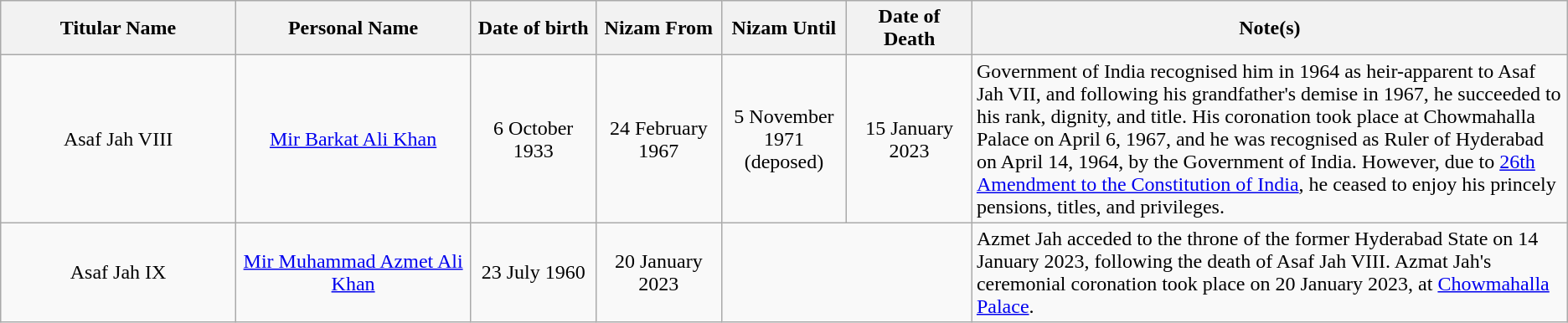<table class="wikitable">
<tr>
<th width=15%>Titular Name</th>
<th width=15%>Personal Name</th>
<th width=8%>Date of birth</th>
<th width=8%>Nizam From</th>
<th width=8%>Nizam Until</th>
<th width=8%>Date of Death</th>
<th>Note(s)</th>
</tr>
<tr>
<td align="center">Asaf Jah VIII<br></td>
<td align="center"><a href='#'>Mir Barkat Ali Khan</a><br></td>
<td align="center">6 October 1933</td>
<td align="center">24 February 1967</td>
<td align="center">5 November 1971<br>(deposed)</td>
<td align="center">15 January 2023</td>
<td>Government of India recognised him in 1964 as heir-apparent to Asaf Jah VII, and following his grandfather's demise in 1967, he succeeded to his rank, dignity, and title. His coronation took place at Chowmahalla Palace on April 6, 1967, and he was recognised as Ruler of Hyderabad on April 14, 1964, by the Government of India. However, due to <a href='#'>26th Amendment to the Constitution of India</a>, he ceased to enjoy his princely pensions, titles, and privileges.</td>
</tr>
<tr>
<td align="center">Asaf Jah IX<br></td>
<td align="center"><a href='#'>Mir Muhammad Azmet Ali Khan</a><br></td>
<td align="center">23 July 1960</td>
<td align="center">20 January 2023</td>
<td colspan="2"></td>
<td>Azmet Jah acceded to the throne of the former Hyderabad State on 14 January 2023, following the death of Asaf Jah VIII. Azmat Jah's ceremonial coronation took place on 20 January 2023, at <a href='#'>Chowmahalla Palace</a>.</td>
</tr>
</table>
